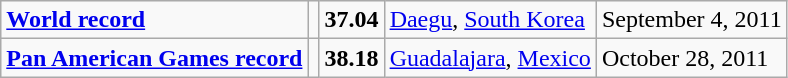<table class="wikitable">
<tr>
<td><strong><a href='#'>World record</a></strong></td>
<td></td>
<td><strong>37.04</strong></td>
<td><a href='#'>Daegu</a>, <a href='#'>South Korea</a></td>
<td>September 4, 2011</td>
</tr>
<tr>
<td><strong><a href='#'>Pan American Games record</a></strong></td>
<td></td>
<td><strong>38.18</strong></td>
<td><a href='#'>Guadalajara</a>, <a href='#'>Mexico</a></td>
<td>October 28, 2011</td>
</tr>
</table>
